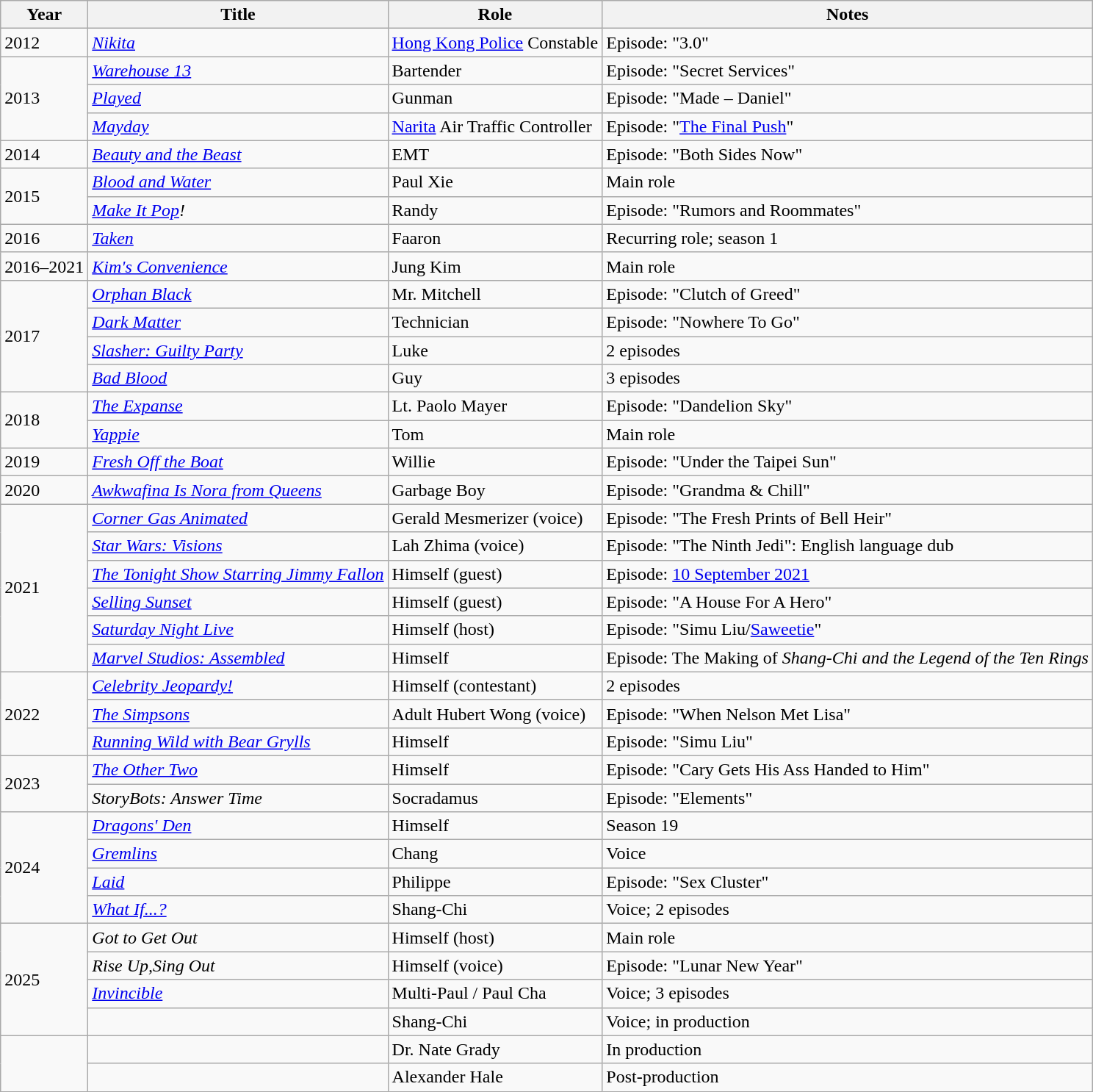<table class="wikitable sortable">
<tr>
<th>Year</th>
<th>Title</th>
<th>Role</th>
<th class="unsortable">Notes</th>
</tr>
<tr>
<td>2012</td>
<td><em><a href='#'>Nikita</a></em></td>
<td><a href='#'>Hong Kong Police</a> Constable</td>
<td>Episode: "3.0"</td>
</tr>
<tr>
<td rowspan="3">2013</td>
<td><em><a href='#'>Warehouse 13</a></em></td>
<td>Bartender</td>
<td>Episode: "Secret Services"</td>
</tr>
<tr>
<td><em><a href='#'>Played</a></em></td>
<td>Gunman</td>
<td>Episode: "Made – Daniel"</td>
</tr>
<tr>
<td><em><a href='#'>Mayday</a></em></td>
<td><a href='#'>Narita</a> Air Traffic Controller</td>
<td>Episode: "<a href='#'>The Final Push</a>"</td>
</tr>
<tr>
<td>2014</td>
<td><em><a href='#'>Beauty and the Beast</a></em></td>
<td>EMT</td>
<td>Episode: "Both Sides Now"</td>
</tr>
<tr>
<td rowspan="2">2015</td>
<td><em><a href='#'>Blood and Water</a></em></td>
<td>Paul Xie</td>
<td>Main role</td>
</tr>
<tr>
<td><em><a href='#'>Make It Pop</a>!</em></td>
<td>Randy</td>
<td>Episode: "Rumors and Roommates"</td>
</tr>
<tr>
<td>2016</td>
<td><em><a href='#'>Taken</a></em></td>
<td>Faaron</td>
<td>Recurring role; season 1</td>
</tr>
<tr>
<td>2016–2021</td>
<td><em><a href='#'>Kim's Convenience</a></em></td>
<td>Jung Kim</td>
<td>Main role</td>
</tr>
<tr>
<td rowspan="4">2017</td>
<td><em><a href='#'>Orphan Black</a></em></td>
<td>Mr. Mitchell</td>
<td>Episode: "Clutch of Greed"</td>
</tr>
<tr>
<td><a href='#'><em>Dark Matter</em></a></td>
<td>Technician</td>
<td>Episode: "Nowhere To Go"</td>
</tr>
<tr>
<td><a href='#'><em>Slasher: Guilty Party</em></a></td>
<td>Luke</td>
<td>2 episodes</td>
</tr>
<tr>
<td><a href='#'><em>Bad Blood</em></a></td>
<td>Guy</td>
<td>3 episodes</td>
</tr>
<tr>
<td rowspan="2">2018</td>
<td data-sort-value="Expanse, The"><a href='#'><em>The Expanse</em></a></td>
<td>Lt. Paolo Mayer</td>
<td>Episode: "Dandelion Sky"</td>
</tr>
<tr>
<td><a href='#'><em>Yappie</em></a></td>
<td>Tom</td>
<td>Main role</td>
</tr>
<tr>
<td>2019</td>
<td><em><a href='#'>Fresh Off the Boat</a></em></td>
<td>Willie</td>
<td>Episode: "Under the Taipei Sun"</td>
</tr>
<tr>
<td>2020</td>
<td><em><a href='#'>Awkwafina Is Nora from Queens</a></em></td>
<td>Garbage Boy</td>
<td>Episode: "Grandma & Chill"</td>
</tr>
<tr>
<td rowspan="6">2021</td>
<td><em><a href='#'>Corner Gas Animated</a></em></td>
<td>Gerald Mesmerizer (voice)</td>
<td>Episode: "The Fresh Prints of Bell Heir"</td>
</tr>
<tr>
<td><em><a href='#'>Star Wars: Visions</a></em></td>
<td>Lah Zhima (voice)</td>
<td>Episode: "The Ninth Jedi": English language dub</td>
</tr>
<tr>
<td data-sort-value="Tonight Show Starring Jimmy Fallon, The"><em><a href='#'>The Tonight Show Starring Jimmy Fallon</a></em></td>
<td>Himself (guest)</td>
<td>Episode: <a href='#'>10 September 2021</a></td>
</tr>
<tr>
<td><em><a href='#'>Selling Sunset</a></em></td>
<td>Himself (guest)</td>
<td>Episode: "A House For A Hero"</td>
</tr>
<tr>
<td><em><a href='#'>Saturday Night Live</a></em></td>
<td>Himself (host)</td>
<td>Episode: "Simu Liu/<a href='#'>Saweetie</a>"</td>
</tr>
<tr>
<td><em><a href='#'>Marvel Studios: Assembled</a></em></td>
<td>Himself</td>
<td>Episode: The Making of <em>Shang-Chi and the Legend of the Ten Rings</em></td>
</tr>
<tr>
<td rowspan="3">2022</td>
<td><em><a href='#'>Celebrity Jeopardy!</a></em></td>
<td>Himself (contestant)</td>
<td>2 episodes</td>
</tr>
<tr>
<td data-sort-value="Simpsons, The"><em><a href='#'>The Simpsons</a></em></td>
<td>Adult Hubert Wong (voice)</td>
<td>Episode: "When Nelson Met Lisa"</td>
</tr>
<tr>
<td><em><a href='#'>Running Wild with Bear Grylls</a></em></td>
<td>Himself</td>
<td>Episode: "Simu Liu"</td>
</tr>
<tr>
<td rowspan="2">2023</td>
<td data-sort-value="Other Two, The"><em><a href='#'>The Other Two</a></em></td>
<td>Himself</td>
<td>Episode: "Cary Gets His Ass Handed to Him"</td>
</tr>
<tr>
<td><em>StoryBots: Answer Time</em></td>
<td>Socradamus</td>
<td>Episode: "Elements"</td>
</tr>
<tr>
<td rowspan="4">2024</td>
<td><em><a href='#'>Dragons' Den</a></em></td>
<td>Himself</td>
<td>Season 19</td>
</tr>
<tr>
<td><em><a href='#'>Gremlins</a></em></td>
<td>Chang</td>
<td>Voice</td>
</tr>
<tr>
<td><em><a href='#'>Laid</a></em></td>
<td>Philippe</td>
<td>Episode: "Sex Cluster"</td>
</tr>
<tr>
<td><em><a href='#'>What If...?</a></em></td>
<td>Shang-Chi</td>
<td>Voice; 2 episodes</td>
</tr>
<tr>
<td rowspan="4">2025</td>
<td><em>Got to Get Out</em></td>
<td>Himself (host)</td>
<td>Main role</td>
</tr>
<tr>
<td><em>Rise Up,Sing Out</em></td>
<td>Himself (voice)</td>
<td>Episode: "Lunar New Year"</td>
</tr>
<tr>
<td><em><a href='#'>Invincible</a></em></td>
<td>Multi-Paul / Paul Cha</td>
<td>Voice; 3 episodes</td>
</tr>
<tr>
<td></td>
<td>Shang-Chi</td>
<td>Voice; in production</td>
</tr>
<tr>
<td rowspan="2"></td>
<td></td>
<td>Dr. Nate Grady</td>
<td>In production</td>
</tr>
<tr>
<td></td>
<td>Alexander Hale</td>
<td>Post-production</td>
</tr>
</table>
